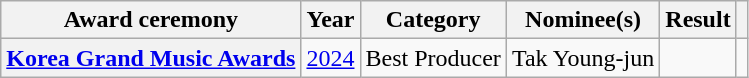<table class="wikitable plainrowheaders" style="text-align:center">
<tr>
<th scope="col">Award ceremony</th>
<th scope="col">Year</th>
<th scope="col">Category</th>
<th scope="col">Nominee(s)</th>
<th scope="col">Result</th>
<th scope="col" class="unsortable"></th>
</tr>
<tr>
<th scope="row"><a href='#'>Korea Grand Music Awards</a></th>
<td><a href='#'>2024</a></td>
<td style="text-align:left">Best Producer</td>
<td>Tak Young-jun</td>
<td></td>
<td></td>
</tr>
</table>
